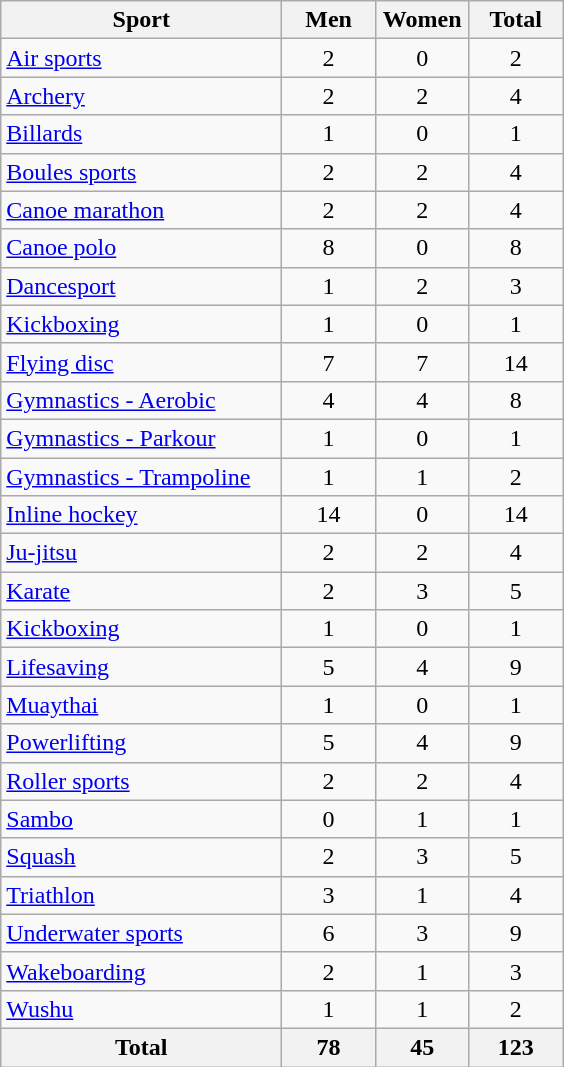<table class="wikitable sortable" style="text-align:center;">
<tr>
<th width=180>Sport</th>
<th width=55>Men</th>
<th width=55>Women</th>
<th width=55>Total</th>
</tr>
<tr>
<td align=left><a href='#'>Air sports</a></td>
<td>2</td>
<td>0</td>
<td>2</td>
</tr>
<tr>
<td align=left><a href='#'>Archery</a></td>
<td>2</td>
<td>2</td>
<td>4</td>
</tr>
<tr>
<td align=left><a href='#'>Billards</a></td>
<td>1</td>
<td>0</td>
<td>1</td>
</tr>
<tr>
<td align=left><a href='#'>Boules sports</a></td>
<td>2</td>
<td>2</td>
<td>4</td>
</tr>
<tr>
<td align=left><a href='#'>Canoe marathon</a></td>
<td>2</td>
<td>2</td>
<td>4</td>
</tr>
<tr>
<td align=left><a href='#'>Canoe polo</a></td>
<td>8</td>
<td>0</td>
<td>8</td>
</tr>
<tr>
<td align=left><a href='#'>Dancesport</a></td>
<td>1</td>
<td>2</td>
<td>3</td>
</tr>
<tr>
<td align=left><a href='#'>Kickboxing</a></td>
<td>1</td>
<td>0</td>
<td>1</td>
</tr>
<tr>
<td align=left><a href='#'>Flying disc</a></td>
<td>7</td>
<td>7</td>
<td>14</td>
</tr>
<tr>
<td align=left><a href='#'>Gymnastics - Aerobic</a></td>
<td>4</td>
<td>4</td>
<td>8</td>
</tr>
<tr>
<td align=left><a href='#'>Gymnastics - Parkour</a></td>
<td>1</td>
<td>0</td>
<td>1</td>
</tr>
<tr>
<td align=left><a href='#'>Gymnastics - Trampoline</a></td>
<td>1</td>
<td>1</td>
<td>2</td>
</tr>
<tr>
<td align=left><a href='#'>Inline hockey</a></td>
<td>14</td>
<td>0</td>
<td>14</td>
</tr>
<tr>
<td align=left><a href='#'>Ju-jitsu</a></td>
<td>2</td>
<td>2</td>
<td>4</td>
</tr>
<tr>
<td align=left><a href='#'>Karate</a></td>
<td>2</td>
<td>3</td>
<td>5</td>
</tr>
<tr>
<td align=left><a href='#'>Kickboxing</a></td>
<td>1</td>
<td>0</td>
<td>1</td>
</tr>
<tr>
<td align=left><a href='#'>Lifesaving</a></td>
<td>5</td>
<td>4</td>
<td>9</td>
</tr>
<tr>
<td align=left><a href='#'>Muaythai</a></td>
<td>1</td>
<td>0</td>
<td>1</td>
</tr>
<tr>
<td align=left><a href='#'>Powerlifting</a></td>
<td>5</td>
<td>4</td>
<td>9</td>
</tr>
<tr>
<td align=left><a href='#'>Roller sports</a></td>
<td>2</td>
<td>2</td>
<td>4</td>
</tr>
<tr>
<td align=left><a href='#'>Sambo</a></td>
<td>0</td>
<td>1</td>
<td>1</td>
</tr>
<tr>
<td align=left><a href='#'>Squash</a></td>
<td>2</td>
<td>3</td>
<td>5</td>
</tr>
<tr>
<td align=left><a href='#'>Triathlon</a></td>
<td>3</td>
<td>1</td>
<td>4</td>
</tr>
<tr>
<td align=left><a href='#'>Underwater sports</a></td>
<td>6</td>
<td>3</td>
<td>9</td>
</tr>
<tr>
<td align=left><a href='#'>Wakeboarding</a></td>
<td>2</td>
<td>1</td>
<td>3</td>
</tr>
<tr>
<td align=left><a href='#'>Wushu</a></td>
<td>1</td>
<td>1</td>
<td>2</td>
</tr>
<tr>
<th>Total</th>
<th>78</th>
<th>45</th>
<th>123</th>
</tr>
</table>
